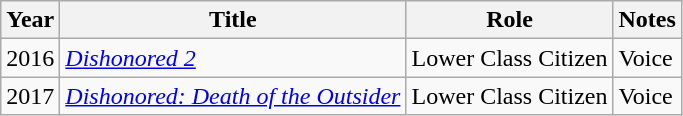<table class="wikitable sortable">
<tr>
<th>Year</th>
<th>Title</th>
<th>Role</th>
<th class="unsortable">Notes</th>
</tr>
<tr>
<td>2016</td>
<td><em><a href='#'>Dishonored 2</a></em></td>
<td>Lower Class Citizen</td>
<td>Voice</td>
</tr>
<tr>
<td>2017</td>
<td><em><a href='#'>Dishonored: Death of the Outsider</a></em></td>
<td>Lower Class Citizen</td>
<td>Voice</td>
</tr>
</table>
